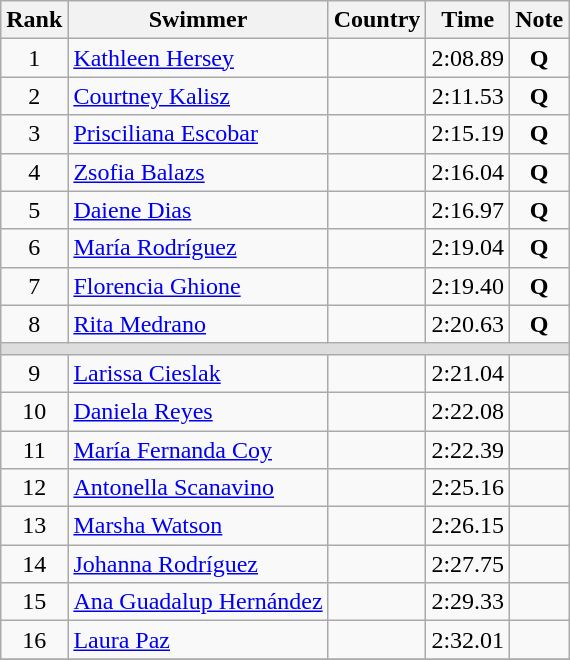<table class="wikitable" style="text-align:center">
<tr>
<th>Rank</th>
<th>Swimmer</th>
<th>Country</th>
<th>Time</th>
<th>Note</th>
</tr>
<tr>
<td>1</td>
<td align=left><a href='#'>Kathleen Hersey</a></td>
<td align=left></td>
<td>2:08.89</td>
<td><strong>Q</strong></td>
</tr>
<tr>
<td>2</td>
<td align=left><a href='#'>Courtney Kalisz</a></td>
<td align=left></td>
<td>2:11.53</td>
<td><strong>Q</strong></td>
</tr>
<tr>
<td>3</td>
<td align=left><a href='#'>Prisciliana Escobar</a></td>
<td align=left></td>
<td>2:15.19</td>
<td><strong>Q</strong></td>
</tr>
<tr>
<td>4</td>
<td align=left><a href='#'>Zsofia Balazs</a></td>
<td align=left></td>
<td>2:16.04</td>
<td><strong>Q</strong></td>
</tr>
<tr>
<td>5</td>
<td align=left><a href='#'>Daiene Dias</a></td>
<td align=left></td>
<td>2:16.97</td>
<td><strong>Q</strong></td>
</tr>
<tr>
<td>6</td>
<td align=left><a href='#'>María Rodríguez</a></td>
<td align=left></td>
<td>2:19.04</td>
<td><strong>Q</strong></td>
</tr>
<tr>
<td>7</td>
<td align=left><a href='#'>Florencia Ghione</a></td>
<td align=left></td>
<td>2:19.40</td>
<td><strong>Q</strong></td>
</tr>
<tr>
<td>8</td>
<td align=left><a href='#'>Rita Medrano</a></td>
<td align=left></td>
<td>2:20.63</td>
<td><strong>Q</strong></td>
</tr>
<tr bgcolor=#DDDDDD>
<td colspan=5></td>
</tr>
<tr>
<td>9</td>
<td align=left><a href='#'>Larissa Cieslak</a></td>
<td align=left></td>
<td>2:21.04</td>
<td></td>
</tr>
<tr>
<td>10</td>
<td align=left><a href='#'>Daniela Reyes</a></td>
<td align=left></td>
<td>2:22.08</td>
<td></td>
</tr>
<tr>
<td>11</td>
<td align=left><a href='#'>María Fernanda Coy</a></td>
<td align=left></td>
<td>2:22.39</td>
<td></td>
</tr>
<tr>
<td>12</td>
<td align=left><a href='#'>Antonella Scanavino</a></td>
<td align=left></td>
<td>2:25.16</td>
<td></td>
</tr>
<tr>
<td>13</td>
<td align=left><a href='#'>Marsha Watson</a></td>
<td align=left></td>
<td>2:26.15</td>
<td></td>
</tr>
<tr>
<td>14</td>
<td align=left><a href='#'>Johanna Rodríguez</a></td>
<td align=left></td>
<td>2:27.75</td>
<td></td>
</tr>
<tr>
<td>15</td>
<td align=left><a href='#'>Ana Guadalup Hernández</a></td>
<td align=left></td>
<td>2:29.33</td>
<td></td>
</tr>
<tr>
<td>16</td>
<td align=left><a href='#'>Laura Paz</a></td>
<td align=left></td>
<td>2:32.01</td>
<td></td>
</tr>
<tr>
</tr>
</table>
